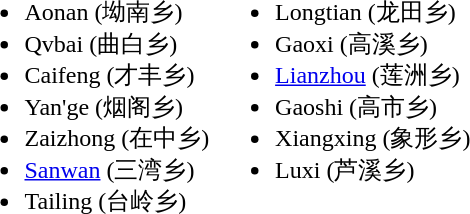<table>
<tr>
<td valign="top"><br><ul><li>Aonan (坳南乡)</li><li>Qvbai (曲白乡)</li><li>Caifeng (才丰乡)</li><li>Yan'ge (烟阁乡)</li><li>Zaizhong (在中乡)</li><li><a href='#'>Sanwan</a> (三湾乡)</li><li>Tailing (台岭乡)</li></ul></td>
<td valign="top"><br><ul><li>Longtian (龙田乡)</li><li>Gaoxi (高溪乡)</li><li><a href='#'>Lianzhou</a> (莲洲乡)</li><li>Gaoshi (高市乡)</li><li>Xiangxing (象形乡)</li><li>Luxi (芦溪乡)</li></ul></td>
</tr>
</table>
